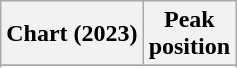<table class="wikitable sortable plainrowheaders" style="text-align:center;">
<tr>
<th scope="col">Chart (2023)</th>
<th scope="col">Peak<br>position</th>
</tr>
<tr>
</tr>
<tr>
</tr>
<tr>
</tr>
</table>
